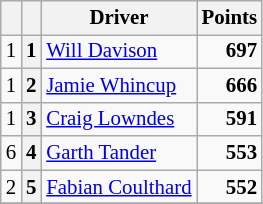<table class="wikitable" style="font-size: 87%;">
<tr>
<th></th>
<th></th>
<th>Driver</th>
<th>Points</th>
</tr>
<tr>
<td> 1</td>
<th>1</th>
<td> <a href='#'>Will Davison</a></td>
<td align="right"><strong>697</strong></td>
</tr>
<tr>
<td> 1</td>
<th>2</th>
<td> <a href='#'>Jamie Whincup</a></td>
<td align="right"><strong>666</strong></td>
</tr>
<tr>
<td> 1</td>
<th>3</th>
<td> <a href='#'>Craig Lowndes</a></td>
<td align="right"><strong>591</strong></td>
</tr>
<tr>
<td> 6</td>
<th>4</th>
<td> <a href='#'>Garth Tander</a></td>
<td align="right"><strong>553</strong></td>
</tr>
<tr>
<td> 2</td>
<th>5</th>
<td> <a href='#'>Fabian Coulthard</a></td>
<td align="right"><strong>552</strong></td>
</tr>
<tr>
</tr>
</table>
